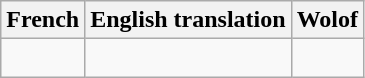<table class="wikitable">
<tr>
<th>French</th>
<th>English translation</th>
<th>Wolof</th>
</tr>
<tr style="vertical-align:top; white-space:nowrap;">
<td><br></td>
<td><br></td>
<td><br></td>
</tr>
</table>
